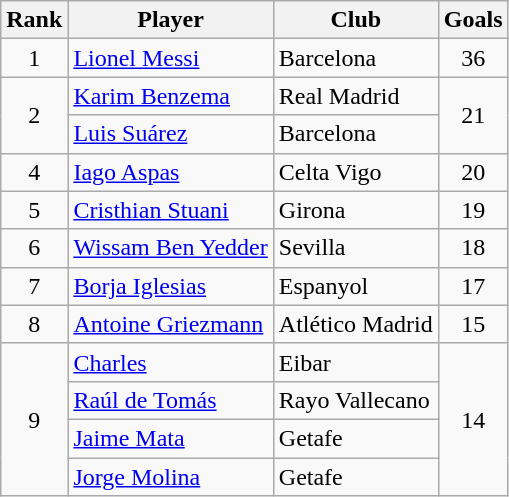<table class="wikitable" style="text-align:center">
<tr>
<th>Rank</th>
<th>Player</th>
<th>Club</th>
<th>Goals</th>
</tr>
<tr>
<td>1</td>
<td align=left> <a href='#'>Lionel Messi</a></td>
<td align=left>Barcelona</td>
<td>36</td>
</tr>
<tr>
<td rowspan=2>2</td>
<td align=left> <a href='#'>Karim Benzema</a></td>
<td align=left>Real Madrid</td>
<td rowspan=2>21</td>
</tr>
<tr>
<td align=left> <a href='#'>Luis Suárez</a></td>
<td align=left>Barcelona</td>
</tr>
<tr>
<td>4</td>
<td align=left> <a href='#'>Iago Aspas</a></td>
<td align=left>Celta Vigo</td>
<td>20</td>
</tr>
<tr>
<td>5</td>
<td align=left> <a href='#'>Cristhian Stuani</a></td>
<td align=left>Girona</td>
<td>19</td>
</tr>
<tr>
<td>6</td>
<td align=left> <a href='#'>Wissam Ben Yedder</a></td>
<td align=left>Sevilla</td>
<td>18</td>
</tr>
<tr>
<td>7</td>
<td align=left> <a href='#'>Borja Iglesias</a></td>
<td align=left>Espanyol</td>
<td>17</td>
</tr>
<tr>
<td>8</td>
<td align=left> <a href='#'>Antoine Griezmann</a></td>
<td align=left>Atlético Madrid</td>
<td>15</td>
</tr>
<tr>
<td rowspan=4>9</td>
<td align=left> <a href='#'>Charles</a></td>
<td align=left>Eibar</td>
<td rowspan=4>14</td>
</tr>
<tr>
<td align=left> <a href='#'>Raúl de Tomás</a></td>
<td align=left>Rayo Vallecano</td>
</tr>
<tr>
<td align=left> <a href='#'>Jaime Mata</a></td>
<td align=left>Getafe</td>
</tr>
<tr>
<td align=left> <a href='#'>Jorge Molina</a></td>
<td align=left>Getafe</td>
</tr>
</table>
